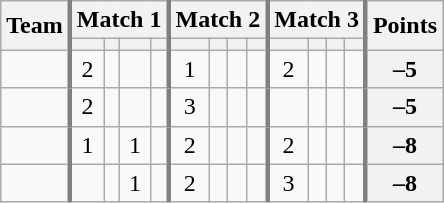<table class="wikitable sortable" style="text-align:center;">
<tr>
<th rowspan=2>Team</th>
<th colspan=4 style="border-left:3px solid gray">Match 1</th>
<th colspan=4 style="border-left:3px solid gray">Match 2</th>
<th colspan=4 style="border-left:3px solid gray">Match 3</th>
<th rowspan=2 style="border-left:3px solid gray">Points</th>
</tr>
<tr>
<th style="border-left:3px solid gray"></th>
<th></th>
<th></th>
<th></th>
<th style="border-left:3px solid gray"></th>
<th></th>
<th></th>
<th></th>
<th style="border-left:3px solid gray"></th>
<th></th>
<th></th>
<th></th>
</tr>
<tr>
<td align=left></td>
<td style="border-left:3px solid gray">2</td>
<td></td>
<td></td>
<td></td>
<td style="border-left:3px solid gray">1</td>
<td></td>
<td></td>
<td></td>
<td style="border-left:3px solid gray">2</td>
<td></td>
<td></td>
<td></td>
<th style="border-left:3px solid gray">–5</th>
</tr>
<tr>
<td align=left></td>
<td style="border-left:3px solid gray">2</td>
<td></td>
<td></td>
<td></td>
<td style="border-left:3px solid gray">3</td>
<td></td>
<td></td>
<td></td>
<td style="border-left:3px solid gray"></td>
<td></td>
<td></td>
<td></td>
<th style="border-left:3px solid gray">–5</th>
</tr>
<tr>
<td align=left></td>
<td style="border-left:3px solid gray">1</td>
<td></td>
<td>1</td>
<td></td>
<td style="border-left:3px solid gray">2</td>
<td></td>
<td></td>
<td></td>
<td style="border-left:3px solid gray">2</td>
<td></td>
<td></td>
<td></td>
<th style="border-left:3px solid gray">–8</th>
</tr>
<tr>
<td align=left></td>
<td style="border-left:3px solid gray"></td>
<td></td>
<td>1</td>
<td></td>
<td style="border-left:3px solid gray">2</td>
<td></td>
<td></td>
<td></td>
<td style="border-left:3px solid gray">3</td>
<td></td>
<td></td>
<td></td>
<th style="border-left:3px solid gray">–8</th>
</tr>
</table>
